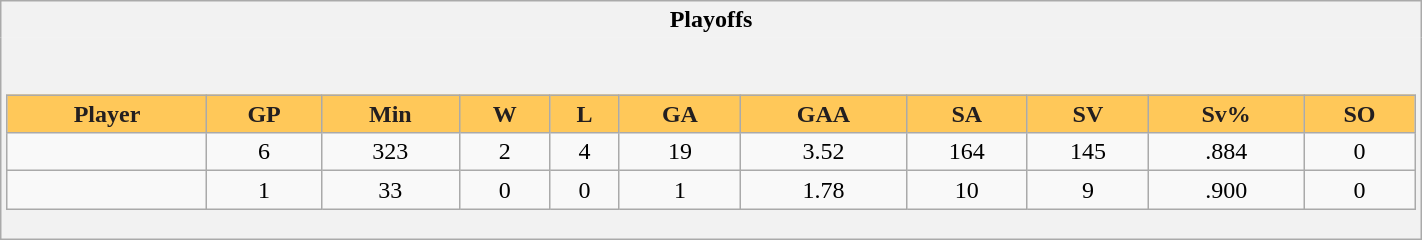<table class="wikitable" style="border: 1px solid #aaa;" width="75%">
<tr>
<th style="border: 0;">Playoffs</th>
</tr>
<tr>
<td style="background: #f2f2f2; border: 0; text-align: center;"><br><table class="wikitable sortable" width="100%">
<tr align="center"  bgcolor="#dddddd">
<th style="background:#FFC859; color:#231F20">Player</th>
<th style="background:#FFC859; color:#231F20">GP</th>
<th style="background:#FFC859; color:#231F20">Min</th>
<th style="background:#FFC859; color:#231F20">W</th>
<th style="background:#FFC859; color:#231F20">L</th>
<th style="background:#FFC859; color:#231F20">GA</th>
<th style="background:#FFC859; color:#231F20">GAA</th>
<th style="background:#FFC859; color:#231F20">SA</th>
<th style="background:#FFC859; color:#231F20">SV</th>
<th style="background:#FFC859; color:#231F20">Sv%</th>
<th style="background:#FFC859; color:#231F20">SO</th>
</tr>
<tr align=center>
<td></td>
<td>6</td>
<td>323</td>
<td>2</td>
<td>4</td>
<td>19</td>
<td>3.52</td>
<td>164</td>
<td>145</td>
<td>.884</td>
<td>0</td>
</tr>
<tr align=center>
<td></td>
<td>1</td>
<td>33</td>
<td>0</td>
<td>0</td>
<td>1</td>
<td>1.78</td>
<td>10</td>
<td>9</td>
<td>.900</td>
<td>0</td>
</tr>
</table>
</td>
</tr>
</table>
